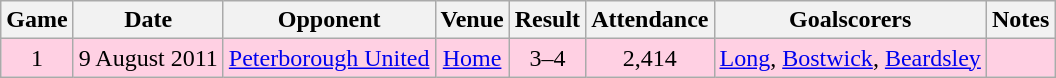<table class="wikitable" style="text-align:center;">
<tr>
<th>Game</th>
<th>Date</th>
<th>Opponent</th>
<th>Venue</th>
<th>Result</th>
<th>Attendance</th>
<th>Goalscorers</th>
<th>Notes</th>
</tr>
<tr style="background: #ffd0e3;">
<td style="text-align:center;">1</td>
<td>9 August 2011</td>
<td><a href='#'>Peterborough United</a></td>
<td><a href='#'>Home</a></td>
<td>3–4</td>
<td>2,414</td>
<td><a href='#'>Long</a>, <a href='#'>Bostwick</a>, <a href='#'>Beardsley</a></td>
<td></td>
</tr>
</table>
